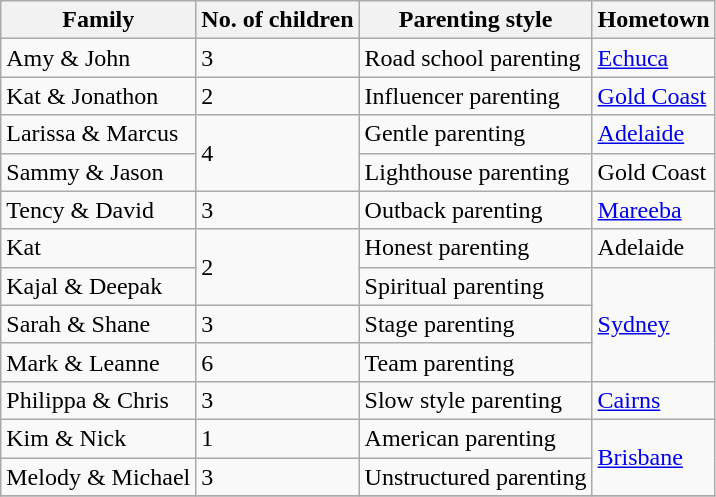<table class="wikitable">
<tr>
<th>Family</th>
<th>No. of children</th>
<th>Parenting style</th>
<th>Hometown</th>
</tr>
<tr>
<td>Amy & John</td>
<td>3</td>
<td>Road school parenting</td>
<td><a href='#'>Echuca</a></td>
</tr>
<tr>
<td>Kat & Jonathon</td>
<td>2</td>
<td>Influencer parenting</td>
<td><a href='#'>Gold Coast</a></td>
</tr>
<tr>
<td>Larissa & Marcus</td>
<td rowspan=2>4</td>
<td>Gentle parenting</td>
<td><a href='#'>Adelaide</a></td>
</tr>
<tr>
<td>Sammy & Jason</td>
<td>Lighthouse parenting</td>
<td>Gold Coast</td>
</tr>
<tr>
<td>Tency & David</td>
<td>3</td>
<td>Outback parenting</td>
<td><a href='#'>Mareeba</a></td>
</tr>
<tr>
<td>Kat</td>
<td rowspan=2>2</td>
<td>Honest parenting</td>
<td>Adelaide</td>
</tr>
<tr>
<td>Kajal & Deepak</td>
<td>Spiritual parenting</td>
<td rowspan=3><a href='#'>Sydney</a></td>
</tr>
<tr>
<td>Sarah & Shane</td>
<td>3</td>
<td>Stage parenting</td>
</tr>
<tr>
<td>Mark & Leanne</td>
<td>6</td>
<td>Team parenting</td>
</tr>
<tr>
<td>Philippa & Chris</td>
<td>3</td>
<td>Slow style parenting</td>
<td><a href='#'>Cairns</a></td>
</tr>
<tr>
<td>Kim & Nick</td>
<td>1</td>
<td>American parenting</td>
<td rowspan=2><a href='#'>Brisbane</a></td>
</tr>
<tr>
<td>Melody & Michael</td>
<td>3</td>
<td>Unstructured parenting</td>
</tr>
<tr>
</tr>
</table>
